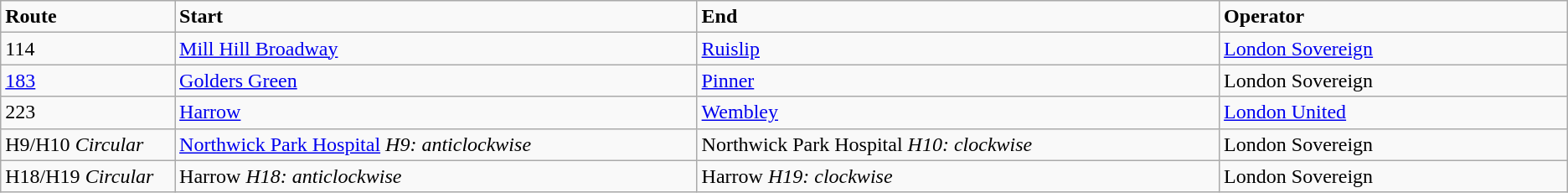<table class="wikitable">
<tr>
<td style="width:10%;"><strong>Route</strong></td>
<td style="width:30%;"><strong>Start</strong></td>
<td style="width:30%;"><strong>End</strong></td>
<td style="width:20%;"><strong>Operator</strong></td>
</tr>
<tr>
<td>114</td>
<td><a href='#'>Mill Hill Broadway</a></td>
<td><a href='#'>Ruislip</a></td>
<td><a href='#'>London Sovereign</a></td>
</tr>
<tr>
<td><a href='#'>183</a></td>
<td><a href='#'>Golders Green</a></td>
<td><a href='#'>Pinner</a></td>
<td>London Sovereign</td>
</tr>
<tr>
<td>223</td>
<td><a href='#'>Harrow</a></td>
<td><a href='#'>Wembley</a></td>
<td><a href='#'>London United</a></td>
</tr>
<tr>
<td>H9/H10 <em>Circular</em></td>
<td><a href='#'>Northwick Park Hospital</a> <em>H9: anticlockwise</em></td>
<td>Northwick Park Hospital <em>H10: clockwise</em></td>
<td>London Sovereign</td>
</tr>
<tr>
<td>H18/H19  <em>Circular</em></td>
<td>Harrow <em>H18: anticlockwise</em></td>
<td>Harrow <em>H19: clockwise</em></td>
<td>London Sovereign</td>
</tr>
</table>
